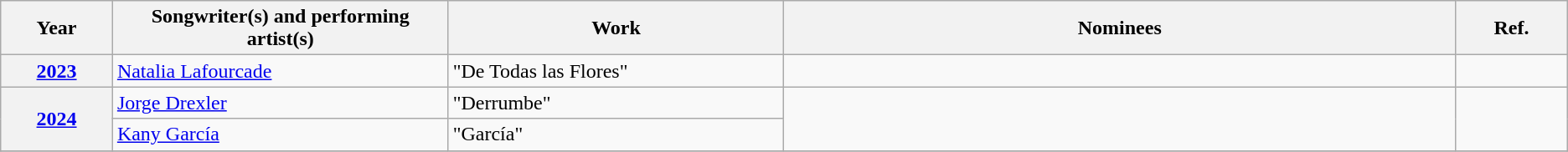<table class="wikitable plainrowheaders sortable">
<tr>
<th scope="col" width="5%">Year</th>
<th scope="col" width="15%">Songwriter(s) and performing artist(s)</th>
<th scope="col" width="15%">Work</th>
<th scope="col" class="unsortable" width="30%">Nominees</th>
<th scope="col" class="unsortable" width="5%">Ref.</th>
</tr>
<tr>
<th style="text-align:center;" scope="row"><a href='#'><strong>2023</strong></a></th>
<td><a href='#'>Natalia Lafourcade</a></td>
<td>"De Todas las Flores"</td>
<td></td>
<td style="text-align:center;"></td>
</tr>
<tr>
<th rowspan="2" style="text-align:center;" scope="row"><a href='#'><strong>2024</strong></a></th>
<td><a href='#'>Jorge Drexler</a></td>
<td>"Derrumbe"</td>
<td rowspan="2"></td>
<td rowspan="2" align="center"></td>
</tr>
<tr>
<td><a href='#'>Kany García</a></td>
<td>"García"</td>
</tr>
<tr>
</tr>
</table>
